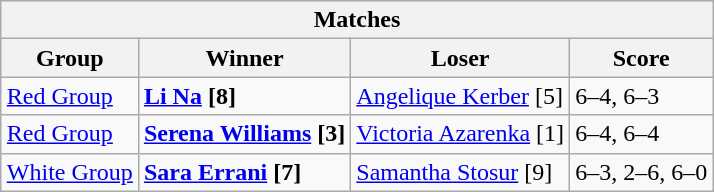<table class="wikitable collapsible uncollapsed" style="margin:1em auto;">
<tr>
<th colspan=4>Matches</th>
</tr>
<tr>
<th>Group</th>
<th>Winner</th>
<th>Loser</th>
<th>Score</th>
</tr>
<tr align=left>
<td><a href='#'>Red Group</a></td>
<td><strong> <a href='#'>Li Na</a> [8]</strong></td>
<td> <a href='#'>Angelique Kerber</a> [5]</td>
<td>6–4, 6–3</td>
</tr>
<tr align=left>
<td><a href='#'>Red Group</a></td>
<td><strong> <a href='#'>Serena Williams</a> [3]</strong></td>
<td> <a href='#'>Victoria Azarenka</a> [1]</td>
<td>6–4, 6–4</td>
</tr>
<tr align=left>
<td><a href='#'>White Group</a></td>
<td><strong> <a href='#'>Sara Errani</a> [7]</strong></td>
<td> <a href='#'>Samantha Stosur</a> [9]</td>
<td>6–3, 2–6, 6–0</td>
</tr>
</table>
